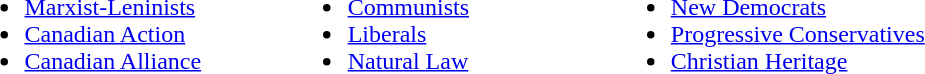<table>
<tr>
<td valign="top" width=33%><br><ul><li><a href='#'>Marxist-Leninists</a></li><li><a href='#'>Canadian Action</a></li><li><a href='#'>Canadian Alliance</a></li></ul></td>
<td valign="top" width=33%><br><ul><li><a href='#'>Communists</a></li><li><a href='#'>Liberals</a></li><li><a href='#'>Natural Law</a></li></ul></td>
<td valign="top" width=33%><br><ul><li><a href='#'>New Democrats</a></li><li><a href='#'>Progressive Conservatives</a></li><li><a href='#'>Christian Heritage</a></li></ul></td>
</tr>
</table>
